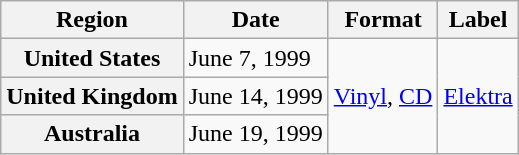<table class="wikitable plainrowheaders">
<tr>
<th scope="col">Region</th>
<th scope="col">Date</th>
<th scope="col">Format</th>
<th scope="col">Label</th>
</tr>
<tr>
<th scope="row">United States</th>
<td>June 7, 1999</td>
<td rowspan="3"><a href='#'>Vinyl</a>, <a href='#'>CD</a></td>
<td rowspan="3"><a href='#'>Elektra</a></td>
</tr>
<tr>
<th scope="row">United Kingdom</th>
<td>June 14, 1999</td>
</tr>
<tr>
<th scope="row">Australia</th>
<td>June 19, 1999</td>
</tr>
</table>
